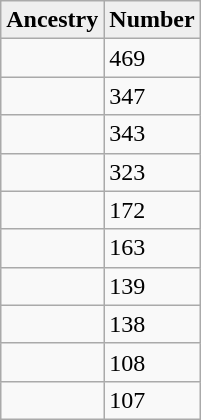<table style="float: center;" class="wikitable">
<tr>
<th style="background:#efefef;">Ancestry</th>
<th style="background:#efefef;">Number</th>
</tr>
<tr>
<td></td>
<td>469</td>
</tr>
<tr>
<td></td>
<td>347</td>
</tr>
<tr>
<td></td>
<td>343</td>
</tr>
<tr>
<td></td>
<td>323</td>
</tr>
<tr>
<td></td>
<td>172</td>
</tr>
<tr>
<td></td>
<td>163</td>
</tr>
<tr>
<td></td>
<td>139</td>
</tr>
<tr>
<td></td>
<td>138</td>
</tr>
<tr>
<td></td>
<td>108</td>
</tr>
<tr>
<td></td>
<td>107</td>
</tr>
</table>
